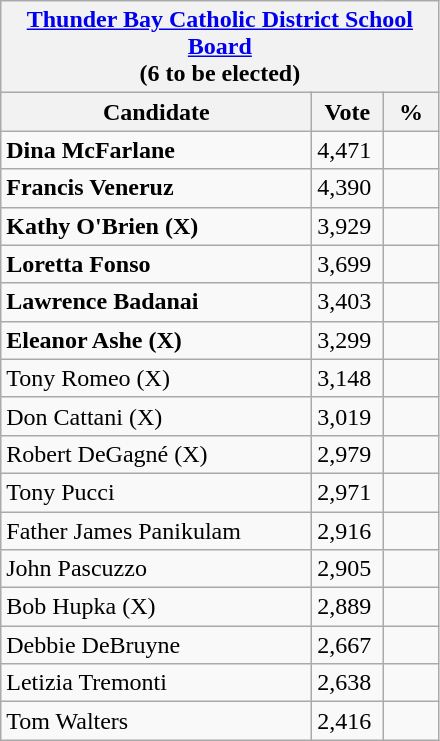<table class="wikitable">
<tr>
<th colspan="3"><strong><a href='#'>Thunder Bay Catholic District School Board</a><br>(6 to be elected)</strong></th>
</tr>
<tr>
<th bgcolor="#DDDDFF" width="200px">Candidate</th>
<th bgcolor="#DDDDFF" width="40px">Vote</th>
<th bgcolor="#DDDDFF" width="30px">%</th>
</tr>
<tr>
<td><strong>Dina McFarlane</strong></td>
<td>4,471</td>
<td></td>
</tr>
<tr>
<td><strong>Francis Veneruz</strong></td>
<td>4,390</td>
<td></td>
</tr>
<tr>
<td><strong>Kathy O'Brien (X)</strong></td>
<td>3,929</td>
<td></td>
</tr>
<tr>
<td><strong>Loretta Fonso</strong></td>
<td>3,699</td>
<td></td>
</tr>
<tr>
<td><strong>Lawrence Badanai</strong></td>
<td>3,403</td>
<td></td>
</tr>
<tr>
<td><strong>Eleanor Ashe (X)</strong></td>
<td>3,299</td>
<td></td>
</tr>
<tr>
<td>Tony Romeo (X)</td>
<td>3,148</td>
<td></td>
</tr>
<tr>
<td>Don Cattani (X)</td>
<td>3,019</td>
<td></td>
</tr>
<tr>
<td>Robert DeGagné (X)</td>
<td>2,979</td>
<td></td>
</tr>
<tr>
<td>Tony Pucci</td>
<td>2,971</td>
<td></td>
</tr>
<tr>
<td>Father James Panikulam</td>
<td>2,916</td>
<td></td>
</tr>
<tr>
<td>John Pascuzzo</td>
<td>2,905</td>
<td></td>
</tr>
<tr>
<td>Bob Hupka (X)</td>
<td>2,889</td>
<td></td>
</tr>
<tr>
<td>Debbie DeBruyne</td>
<td>2,667</td>
<td></td>
</tr>
<tr>
<td>Letizia Tremonti</td>
<td>2,638</td>
<td></td>
</tr>
<tr>
<td>Tom Walters</td>
<td>2,416</td>
<td></td>
</tr>
</table>
